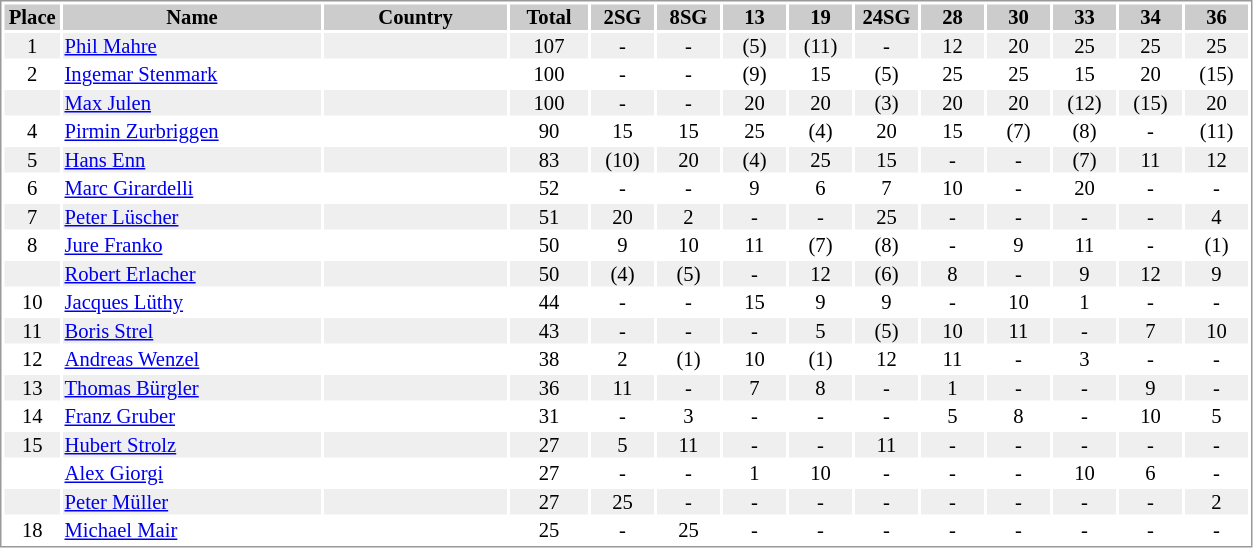<table border="0" style="border: 1px solid #999; background-color:#FFFFFF; text-align:center; font-size:86%; line-height:15px;">
<tr align="center" bgcolor="#CCCCCC">
<th width=35>Place</th>
<th width=170>Name</th>
<th width=120>Country</th>
<th width=50>Total</th>
<th width=40>2SG</th>
<th width=40>8SG</th>
<th width=40>13</th>
<th width=40>19</th>
<th width=40>24SG</th>
<th width=40>28</th>
<th width=40>30</th>
<th width=40>33</th>
<th width=40>34</th>
<th width=40>36</th>
</tr>
<tr style="background:#efefef;">
<td>1</td>
<td align="left"><a href='#'>Phil Mahre</a></td>
<td align="left"></td>
<td>107</td>
<td>-</td>
<td>-</td>
<td>(5)</td>
<td>(11)</td>
<td>-</td>
<td>12</td>
<td>20</td>
<td>25</td>
<td>25</td>
<td>25</td>
</tr>
<tr>
<td>2</td>
<td align="left"><a href='#'>Ingemar Stenmark</a></td>
<td align="left"></td>
<td>100</td>
<td>-</td>
<td>-</td>
<td>(9)</td>
<td>15</td>
<td>(5)</td>
<td>25</td>
<td>25</td>
<td>15</td>
<td>20</td>
<td>(15)</td>
</tr>
<tr style="background:#efefef;">
<td></td>
<td align="left"><a href='#'>Max Julen</a></td>
<td align="left"></td>
<td>100</td>
<td>-</td>
<td>-</td>
<td>20</td>
<td>20</td>
<td>(3)</td>
<td>20</td>
<td>20</td>
<td>(12)</td>
<td>(15)</td>
<td>20</td>
</tr>
<tr>
<td>4</td>
<td align="left"><a href='#'>Pirmin Zurbriggen</a></td>
<td align="left"></td>
<td>90</td>
<td>15</td>
<td>15</td>
<td>25</td>
<td>(4)</td>
<td>20</td>
<td>15</td>
<td>(7)</td>
<td>(8)</td>
<td>-</td>
<td>(11)</td>
</tr>
<tr style="background:#efefef;">
<td>5</td>
<td align="left"><a href='#'>Hans Enn</a></td>
<td align="left"></td>
<td>83</td>
<td>(10)</td>
<td>20</td>
<td>(4)</td>
<td>25</td>
<td>15</td>
<td>-</td>
<td>-</td>
<td>(7)</td>
<td>11</td>
<td>12</td>
</tr>
<tr>
<td>6</td>
<td align="left"><a href='#'>Marc Girardelli</a></td>
<td align="left"></td>
<td>52</td>
<td>-</td>
<td>-</td>
<td>9</td>
<td>6</td>
<td>7</td>
<td>10</td>
<td>-</td>
<td>20</td>
<td>-</td>
<td>-</td>
</tr>
<tr style="background:#efefef;">
<td>7</td>
<td align="left"><a href='#'>Peter Lüscher</a></td>
<td align="left"></td>
<td>51</td>
<td>20</td>
<td>2</td>
<td>-</td>
<td>-</td>
<td>25</td>
<td>-</td>
<td>-</td>
<td>-</td>
<td>-</td>
<td>4</td>
</tr>
<tr>
<td>8</td>
<td align="left"><a href='#'>Jure Franko</a></td>
<td align="left"></td>
<td>50</td>
<td>9</td>
<td>10</td>
<td>11</td>
<td>(7)</td>
<td>(8)</td>
<td>-</td>
<td>9</td>
<td>11</td>
<td>-</td>
<td>(1)</td>
</tr>
<tr style="background:#efefef;">
<td></td>
<td align="left"><a href='#'>Robert Erlacher</a></td>
<td align="left"></td>
<td>50</td>
<td>(4)</td>
<td>(5)</td>
<td>-</td>
<td>12</td>
<td>(6)</td>
<td>8</td>
<td>-</td>
<td>9</td>
<td>12</td>
<td>9</td>
</tr>
<tr>
<td>10</td>
<td align="left"><a href='#'>Jacques Lüthy</a></td>
<td align="left"></td>
<td>44</td>
<td>-</td>
<td>-</td>
<td>15</td>
<td>9</td>
<td>9</td>
<td>-</td>
<td>10</td>
<td>1</td>
<td>-</td>
<td>-</td>
</tr>
<tr style="background:#efefef;">
<td>11</td>
<td align="left"><a href='#'>Boris Strel</a></td>
<td align="left"></td>
<td>43</td>
<td>-</td>
<td>-</td>
<td>-</td>
<td>5</td>
<td>(5)</td>
<td>10</td>
<td>11</td>
<td>-</td>
<td>7</td>
<td>10</td>
</tr>
<tr>
<td>12</td>
<td align="left"><a href='#'>Andreas Wenzel</a></td>
<td align="left"></td>
<td>38</td>
<td>2</td>
<td>(1)</td>
<td>10</td>
<td>(1)</td>
<td>12</td>
<td>11</td>
<td>-</td>
<td>3</td>
<td>-</td>
<td>-</td>
</tr>
<tr style="background:#efefef;">
<td>13</td>
<td align="left"><a href='#'>Thomas Bürgler</a></td>
<td align="left"></td>
<td>36</td>
<td>11</td>
<td>-</td>
<td>7</td>
<td>8</td>
<td>-</td>
<td>1</td>
<td>-</td>
<td>-</td>
<td>9</td>
<td>-</td>
</tr>
<tr>
<td>14</td>
<td align="left"><a href='#'>Franz Gruber</a></td>
<td align="left"></td>
<td>31</td>
<td>-</td>
<td>3</td>
<td>-</td>
<td>-</td>
<td>-</td>
<td>5</td>
<td>8</td>
<td>-</td>
<td>10</td>
<td>5</td>
</tr>
<tr style="background:#efefef;">
<td>15</td>
<td align="left"><a href='#'>Hubert Strolz</a></td>
<td align="left"></td>
<td>27</td>
<td>5</td>
<td>11</td>
<td>-</td>
<td>-</td>
<td>11</td>
<td>-</td>
<td>-</td>
<td>-</td>
<td>-</td>
<td>-</td>
</tr>
<tr>
<td></td>
<td align="left"><a href='#'>Alex Giorgi</a></td>
<td align="left"></td>
<td>27</td>
<td>-</td>
<td>-</td>
<td>1</td>
<td>10</td>
<td>-</td>
<td>-</td>
<td>-</td>
<td>10</td>
<td>6</td>
<td>-</td>
</tr>
<tr style="background:#efefef;">
<td></td>
<td align="left"><a href='#'>Peter Müller</a></td>
<td align="left"></td>
<td>27</td>
<td>25</td>
<td>-</td>
<td>-</td>
<td>-</td>
<td>-</td>
<td>-</td>
<td>-</td>
<td>-</td>
<td>-</td>
<td>2</td>
</tr>
<tr>
<td>18</td>
<td align="left"><a href='#'>Michael Mair</a></td>
<td align="left"></td>
<td>25</td>
<td>-</td>
<td>25</td>
<td>-</td>
<td>-</td>
<td>-</td>
<td>-</td>
<td>-</td>
<td>-</td>
<td>-</td>
<td>-</td>
</tr>
</table>
